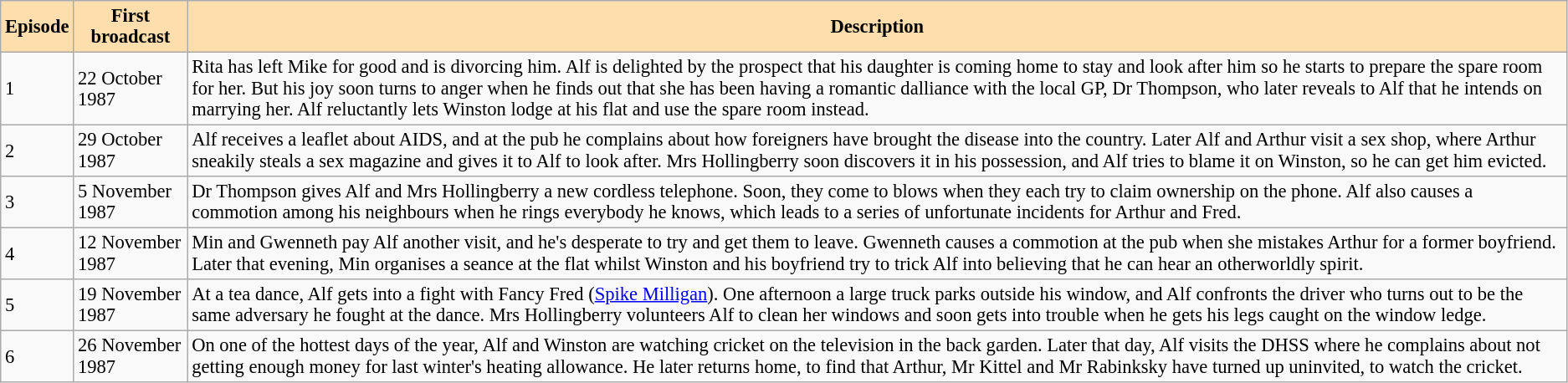<table class="wikitable" border="1" style="font-size: 94%">
<tr>
<th style="background:#ffdead">Episode</th>
<th style="background:#ffdead">First broadcast</th>
<th style="background:#ffdead">Description</th>
</tr>
<tr>
<td>1</td>
<td>22 October 1987</td>
<td>Rita has left Mike for good and is divorcing him. Alf is delighted by the prospect that his daughter is coming home to stay and look after him so he starts to prepare the spare room for her. But his joy soon turns to anger when he finds out that she has been having a romantic dalliance with the local GP, Dr Thompson, who later reveals to Alf that he intends on marrying her. Alf reluctantly lets Winston lodge at his flat and use the spare room instead.</td>
</tr>
<tr>
<td>2</td>
<td>29 October 1987</td>
<td>Alf receives a leaflet about AIDS, and at the pub he complains about how foreigners have brought the disease into the country. Later Alf and Arthur visit a sex shop, where Arthur sneakily steals a sex magazine and gives it to Alf to look after. Mrs Hollingberry soon discovers it in his possession, and Alf tries to blame it on Winston, so he can get him evicted.</td>
</tr>
<tr>
<td>3</td>
<td>5 November 1987</td>
<td>Dr Thompson gives Alf and Mrs Hollingberry a new cordless telephone. Soon, they come to blows when they each try to claim ownership on the phone. Alf also causes a commotion among his neighbours when he rings everybody he knows, which leads to a series of unfortunate incidents for Arthur and Fred.</td>
</tr>
<tr>
<td>4</td>
<td>12 November 1987</td>
<td>Min and Gwenneth pay Alf another visit, and he's desperate to try and get them to leave. Gwenneth causes a commotion at the pub when she mistakes Arthur for a former boyfriend. Later that evening, Min organises a seance at the flat whilst Winston and his boyfriend try to trick Alf into believing that he can hear an otherworldly spirit.</td>
</tr>
<tr>
<td>5</td>
<td>19 November 1987</td>
<td>At a tea dance, Alf gets into a fight with Fancy Fred (<a href='#'>Spike Milligan</a>). One afternoon a large truck parks outside his window, and Alf confronts the driver who turns out to be the same adversary he fought at the dance. Mrs Hollingberry volunteers Alf to clean her windows and soon gets into trouble when he gets his legs caught on the window ledge.</td>
</tr>
<tr>
<td>6</td>
<td>26 November 1987</td>
<td>On one of the hottest days of the year, Alf and Winston are watching cricket on the television in the back garden. Later that day, Alf visits the DHSS where he complains about not getting enough money for last winter's heating allowance. He later returns home, to find that Arthur, Mr Kittel and Mr Rabinksky have turned up uninvited, to watch the cricket.</td>
</tr>
</table>
